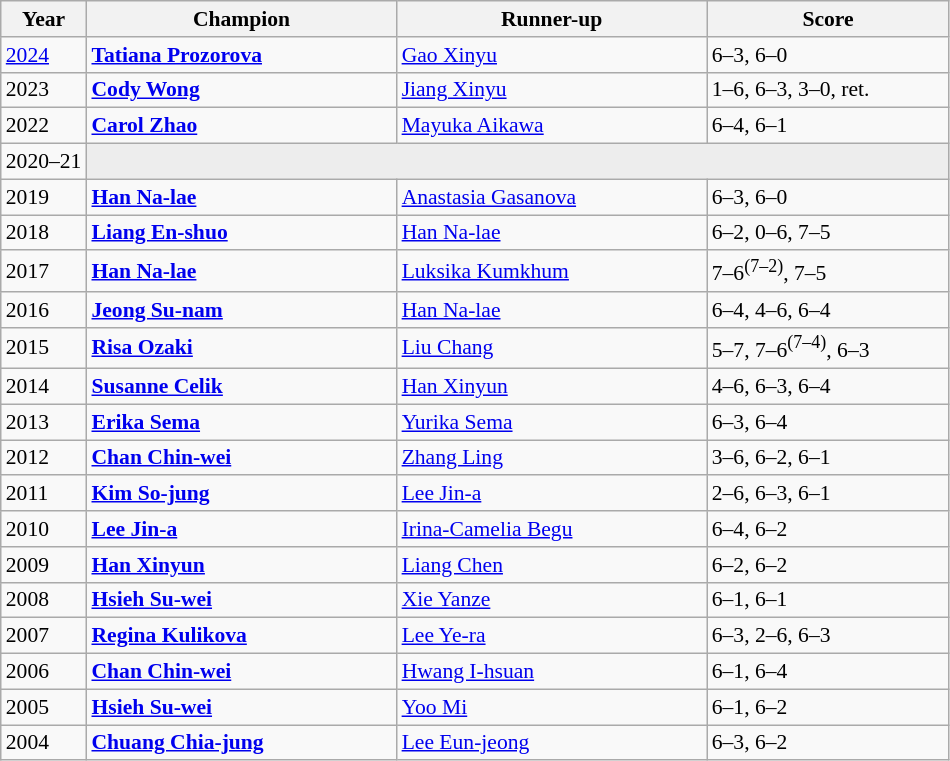<table class="wikitable" style="font-size:90%">
<tr>
<th>Year</th>
<th width="200">Champion</th>
<th width="200">Runner-up</th>
<th width="155">Score</th>
</tr>
<tr>
<td><a href='#'>2024</a></td>
<td> <strong><a href='#'>Tatiana Prozorova</a></strong></td>
<td> <a href='#'>Gao Xinyu</a></td>
<td>6–3, 6–0</td>
</tr>
<tr>
<td>2023</td>
<td> <strong><a href='#'>Cody Wong</a></strong></td>
<td> <a href='#'>Jiang Xinyu</a></td>
<td>1–6, 6–3, 3–0, ret.</td>
</tr>
<tr>
<td>2022</td>
<td> <strong><a href='#'>Carol Zhao</a></strong></td>
<td> <a href='#'>Mayuka Aikawa</a></td>
<td>6–4, 6–1</td>
</tr>
<tr>
<td>2020–21</td>
<td colspan=3 bgcolor="#ededed"></td>
</tr>
<tr>
<td>2019</td>
<td> <strong><a href='#'>Han Na-lae</a></strong></td>
<td> <a href='#'>Anastasia Gasanova</a></td>
<td>6–3, 6–0</td>
</tr>
<tr>
<td>2018</td>
<td> <strong><a href='#'>Liang En-shuo</a></strong></td>
<td> <a href='#'>Han Na-lae</a></td>
<td>6–2, 0–6, 7–5</td>
</tr>
<tr>
<td>2017</td>
<td> <strong><a href='#'>Han Na-lae</a></strong></td>
<td> <a href='#'>Luksika Kumkhum</a></td>
<td>7–6<sup>(7–2)</sup>, 7–5</td>
</tr>
<tr>
<td>2016</td>
<td> <strong><a href='#'>Jeong Su-nam</a></strong></td>
<td> <a href='#'>Han Na-lae</a></td>
<td>6–4, 4–6, 6–4</td>
</tr>
<tr>
<td>2015</td>
<td> <strong><a href='#'>Risa Ozaki</a></strong></td>
<td> <a href='#'>Liu Chang</a></td>
<td>5–7, 7–6<sup>(7–4)</sup>, 6–3</td>
</tr>
<tr>
<td>2014</td>
<td> <strong><a href='#'>Susanne Celik</a></strong></td>
<td> <a href='#'>Han Xinyun</a></td>
<td>4–6, 6–3, 6–4</td>
</tr>
<tr>
<td>2013</td>
<td> <strong><a href='#'>Erika Sema</a></strong></td>
<td> <a href='#'>Yurika Sema</a></td>
<td>6–3, 6–4</td>
</tr>
<tr>
<td>2012</td>
<td> <strong><a href='#'>Chan Chin-wei</a></strong></td>
<td> <a href='#'>Zhang Ling</a></td>
<td>3–6, 6–2, 6–1</td>
</tr>
<tr>
<td>2011</td>
<td> <strong><a href='#'>Kim So-jung</a></strong></td>
<td> <a href='#'>Lee Jin-a</a></td>
<td>2–6, 6–3, 6–1</td>
</tr>
<tr>
<td>2010</td>
<td> <strong><a href='#'>Lee Jin-a</a></strong></td>
<td> <a href='#'>Irina-Camelia Begu</a></td>
<td>6–4, 6–2</td>
</tr>
<tr>
<td>2009</td>
<td> <strong><a href='#'>Han Xinyun</a></strong></td>
<td> <a href='#'>Liang Chen</a></td>
<td>6–2, 6–2</td>
</tr>
<tr>
<td>2008</td>
<td> <strong><a href='#'>Hsieh Su-wei</a></strong></td>
<td> <a href='#'>Xie Yanze</a></td>
<td>6–1, 6–1</td>
</tr>
<tr>
<td>2007</td>
<td> <strong><a href='#'>Regina Kulikova</a></strong></td>
<td> <a href='#'>Lee Ye-ra</a></td>
<td>6–3, 2–6, 6–3</td>
</tr>
<tr>
<td>2006</td>
<td> <strong><a href='#'>Chan Chin-wei</a></strong></td>
<td> <a href='#'>Hwang I-hsuan</a></td>
<td>6–1, 6–4</td>
</tr>
<tr>
<td>2005</td>
<td> <strong><a href='#'>Hsieh Su-wei</a></strong></td>
<td> <a href='#'>Yoo Mi</a></td>
<td>6–1, 6–2</td>
</tr>
<tr>
<td>2004</td>
<td> <strong><a href='#'>Chuang Chia-jung</a></strong></td>
<td> <a href='#'>Lee Eun-jeong</a></td>
<td>6–3, 6–2</td>
</tr>
</table>
